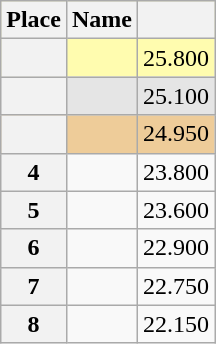<table class="wikitable sortable" style="text-align:center">
<tr bgcolor=fffcaf>
<th scope=col>Place</th>
<th scope=col>Name</th>
<th scope=col></th>
</tr>
<tr bgcolor=fffcaf>
<th scope=row></th>
<td align=left></td>
<td>25.800</td>
</tr>
<tr bgcolor=e5e5e5>
<th scope=row></th>
<td align=left></td>
<td>25.100</td>
</tr>
<tr bgcolor=eecc99>
<th scope=row></th>
<td align=left></td>
<td>24.950</td>
</tr>
<tr>
<th scope=row><strong>4</strong></th>
<td align=left></td>
<td>23.800</td>
</tr>
<tr>
<th scope=row><strong>5</strong></th>
<td align=left></td>
<td>23.600</td>
</tr>
<tr>
<th scope=row><strong>6</strong></th>
<td align=left></td>
<td>22.900</td>
</tr>
<tr>
<th scope=row><strong>7</strong></th>
<td align=left></td>
<td>22.750</td>
</tr>
<tr>
<th scope=row><strong>8</strong></th>
<td align=left></td>
<td>22.150</td>
</tr>
</table>
